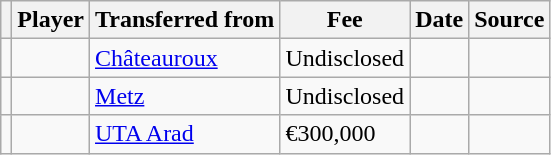<table class="wikitable plainrowheaders sortable">
<tr>
<th></th>
<th scope="col">Player</th>
<th>Transferred from</th>
<th style="width: 65px;">Fee</th>
<th scope="col">Date</th>
<th scope="col">Source</th>
</tr>
<tr>
<td align="center"></td>
<td></td>
<td> <a href='#'>Châteauroux</a></td>
<td>Undisclosed</td>
<td></td>
<td></td>
</tr>
<tr>
<td align="center"></td>
<td></td>
<td> <a href='#'>Metz</a></td>
<td>Undisclosed</td>
<td></td>
<td></td>
</tr>
<tr>
<td align="center"></td>
<td></td>
<td> <a href='#'>UTA Arad</a></td>
<td>€300,000</td>
<td></td>
<td></td>
</tr>
</table>
